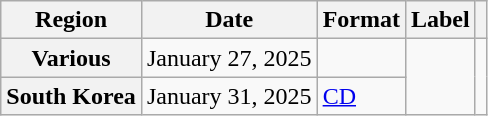<table class="wikitable plainrowheaders">
<tr>
<th scope="col">Region</th>
<th scope="col">Date</th>
<th scope="col">Format</th>
<th scope="col">Label</th>
<th scope="col"></th>
</tr>
<tr>
<th scope="row">Various </th>
<td>January 27, 2025</td>
<td></td>
<td rowspan="2"></td>
<td rowspan="2"></td>
</tr>
<tr>
<th scope="row">South Korea</th>
<td>January 31, 2025</td>
<td><a href='#'>CD</a></td>
</tr>
</table>
